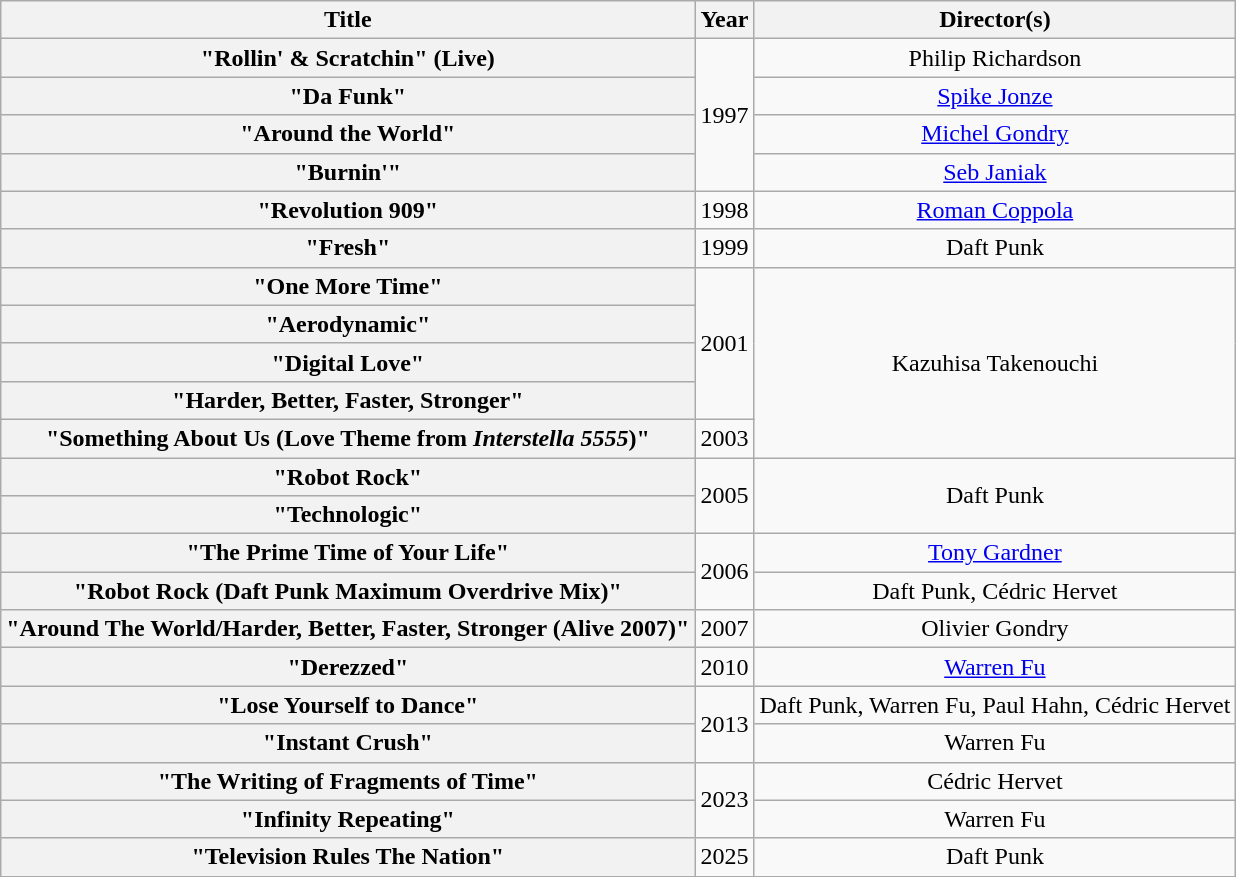<table class="wikitable plainrowheaders" style="text-align:center;">
<tr>
<th scope="col">Title</th>
<th scope="col">Year</th>
<th scope="col">Director(s)</th>
</tr>
<tr>
<th scope="row">"Rollin' & Scratchin" (Live)</th>
<td rowspan="4">1997</td>
<td>Philip Richardson</td>
</tr>
<tr>
<th scope="row">"Da Funk"</th>
<td><a href='#'>Spike Jonze</a></td>
</tr>
<tr>
<th scope="row">"Around the World"</th>
<td><a href='#'>Michel Gondry</a></td>
</tr>
<tr>
<th scope="row">"Burnin'"</th>
<td><a href='#'>Seb Janiak</a></td>
</tr>
<tr>
<th scope="row">"Revolution 909"</th>
<td>1998</td>
<td><a href='#'>Roman Coppola</a></td>
</tr>
<tr>
<th scope="row">"Fresh"</th>
<td>1999</td>
<td>Daft Punk</td>
</tr>
<tr>
<th scope="row">"One More Time"</th>
<td rowspan="4">2001</td>
<td rowspan="5">Kazuhisa Takenouchi</td>
</tr>
<tr>
<th scope="row">"Aerodynamic"</th>
</tr>
<tr>
<th scope="row">"Digital Love"</th>
</tr>
<tr>
<th scope="row">"Harder, Better, Faster, Stronger"</th>
</tr>
<tr>
<th scope="row">"Something About Us (Love Theme from <em>Interstella 5555</em>)"</th>
<td>2003</td>
</tr>
<tr>
<th scope="row">"Robot Rock"</th>
<td rowspan="2">2005</td>
<td rowspan="2">Daft Punk</td>
</tr>
<tr>
<th scope="row">"Technologic"</th>
</tr>
<tr>
<th scope="row">"The Prime Time of Your Life"</th>
<td rowspan="2">2006</td>
<td><a href='#'>Tony Gardner</a></td>
</tr>
<tr>
<th scope="row">"Robot Rock (Daft Punk Maximum Overdrive Mix)"</th>
<td>Daft Punk, Cédric Hervet</td>
</tr>
<tr>
<th scope="row">"Around The World/Harder, Better, Faster, Stronger (Alive 2007)"</th>
<td>2007</td>
<td>Olivier Gondry</td>
</tr>
<tr>
<th scope="row">"Derezzed"</th>
<td>2010</td>
<td><a href='#'>Warren Fu</a></td>
</tr>
<tr>
<th scope="row">"Lose Yourself to Dance" </th>
<td rowspan="2">2013</td>
<td>Daft Punk, Warren Fu, Paul Hahn, Cédric Hervet</td>
</tr>
<tr>
<th scope="row">"Instant Crush" </th>
<td>Warren Fu</td>
</tr>
<tr>
<th scope="row">"The Writing of Fragments of Time" </th>
<td rowspan="2">2023</td>
<td>Cédric Hervet</td>
</tr>
<tr>
<th scope="row">"Infinity Repeating" </th>
<td>Warren Fu</td>
</tr>
<tr>
<th scope="row">"Television Rules The Nation"</th>
<td>2025</td>
<td>Daft Punk</td>
</tr>
</table>
